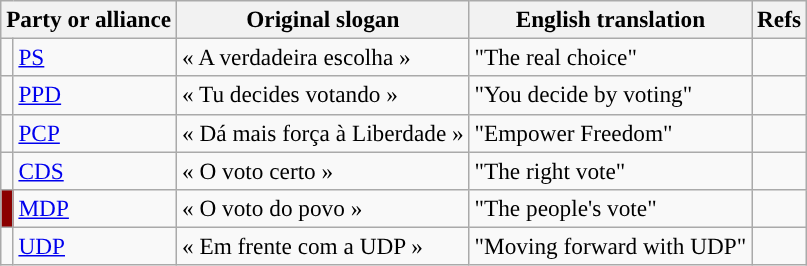<table class="wikitable" style="font-size:97%; text-align:left;">
<tr>
<th style="text-align:left;" colspan="2">Party or alliance</th>
<th>Original slogan</th>
<th>English translation</th>
<th>Refs</th>
</tr>
<tr>
<td width="1" style="color:inherit;background:"></td>
<td><a href='#'>PS</a></td>
<td>« A verdadeira escolha »</td>
<td>"The real choice"</td>
<td></td>
</tr>
<tr>
<td style="color:inherit;background:"></td>
<td><a href='#'>PPD</a></td>
<td>« Tu decides votando »</td>
<td>"You decide by voting"</td>
<td></td>
</tr>
<tr>
<td style="color:inherit;background:"></td>
<td><a href='#'>PCP</a></td>
<td>« Dá mais força à Liberdade »</td>
<td>"Empower Freedom"</td>
<td></td>
</tr>
<tr>
<td style="color:inherit;background:"></td>
<td><a href='#'>CDS</a></td>
<td>« O voto certo »</td>
<td>"The right vote"</td>
<td></td>
</tr>
<tr>
<td bgcolor="darkRed"></td>
<td><a href='#'>MDP</a></td>
<td>« O voto do povo »</td>
<td>"The people's vote"</td>
<td></td>
</tr>
<tr>
<td style="color:inherit;background:"></td>
<td><a href='#'>UDP</a></td>
<td>« Em frente com a UDP »</td>
<td>"Moving forward with UDP"</td>
<td></td>
</tr>
</table>
